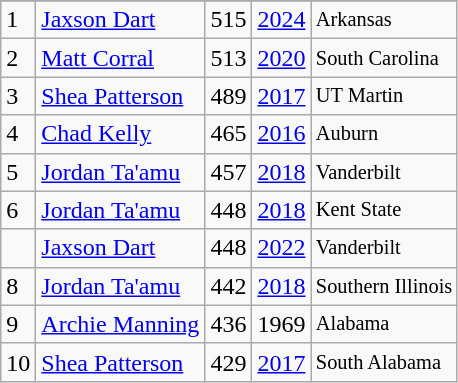<table class="wikitable">
<tr>
</tr>
<tr>
<td>1</td>
<td><a href='#'>Jaxson Dart</a></td>
<td>515</td>
<td><a href='#'>2024</a></td>
<td style="font-size:85%;">Arkansas</td>
</tr>
<tr>
<td>2</td>
<td><a href='#'>Matt Corral</a></td>
<td>513</td>
<td><a href='#'>2020</a></td>
<td style="font-size:85%;">South Carolina</td>
</tr>
<tr>
<td>3</td>
<td><a href='#'>Shea Patterson</a></td>
<td>489</td>
<td><a href='#'>2017</a></td>
<td style="font-size:85%;">UT Martin</td>
</tr>
<tr>
<td>4</td>
<td><a href='#'>Chad Kelly</a></td>
<td>465</td>
<td><a href='#'>2016</a></td>
<td style="font-size:85%;">Auburn</td>
</tr>
<tr>
<td>5</td>
<td><a href='#'>Jordan Ta'amu</a></td>
<td>457</td>
<td><a href='#'>2018</a></td>
<td style="font-size:85%;">Vanderbilt</td>
</tr>
<tr>
<td>6</td>
<td><a href='#'>Jordan Ta'amu</a></td>
<td>448</td>
<td><a href='#'>2018</a></td>
<td style="font-size:85%;">Kent State</td>
</tr>
<tr>
<td></td>
<td><a href='#'>Jaxson Dart</a></td>
<td>448</td>
<td><a href='#'>2022</a></td>
<td style="font-size:85%;">Vanderbilt</td>
</tr>
<tr>
<td>8</td>
<td><a href='#'>Jordan Ta'amu</a></td>
<td>442</td>
<td><a href='#'>2018</a></td>
<td style="font-size:85%;">Southern Illinois</td>
</tr>
<tr>
<td>9</td>
<td><a href='#'>Archie Manning</a></td>
<td>436</td>
<td>1969</td>
<td style="font-size:85%;">Alabama</td>
</tr>
<tr>
<td>10</td>
<td><a href='#'>Shea Patterson</a></td>
<td>429</td>
<td><a href='#'>2017</a></td>
<td style="font-size:85%;">South Alabama</td>
</tr>
</table>
